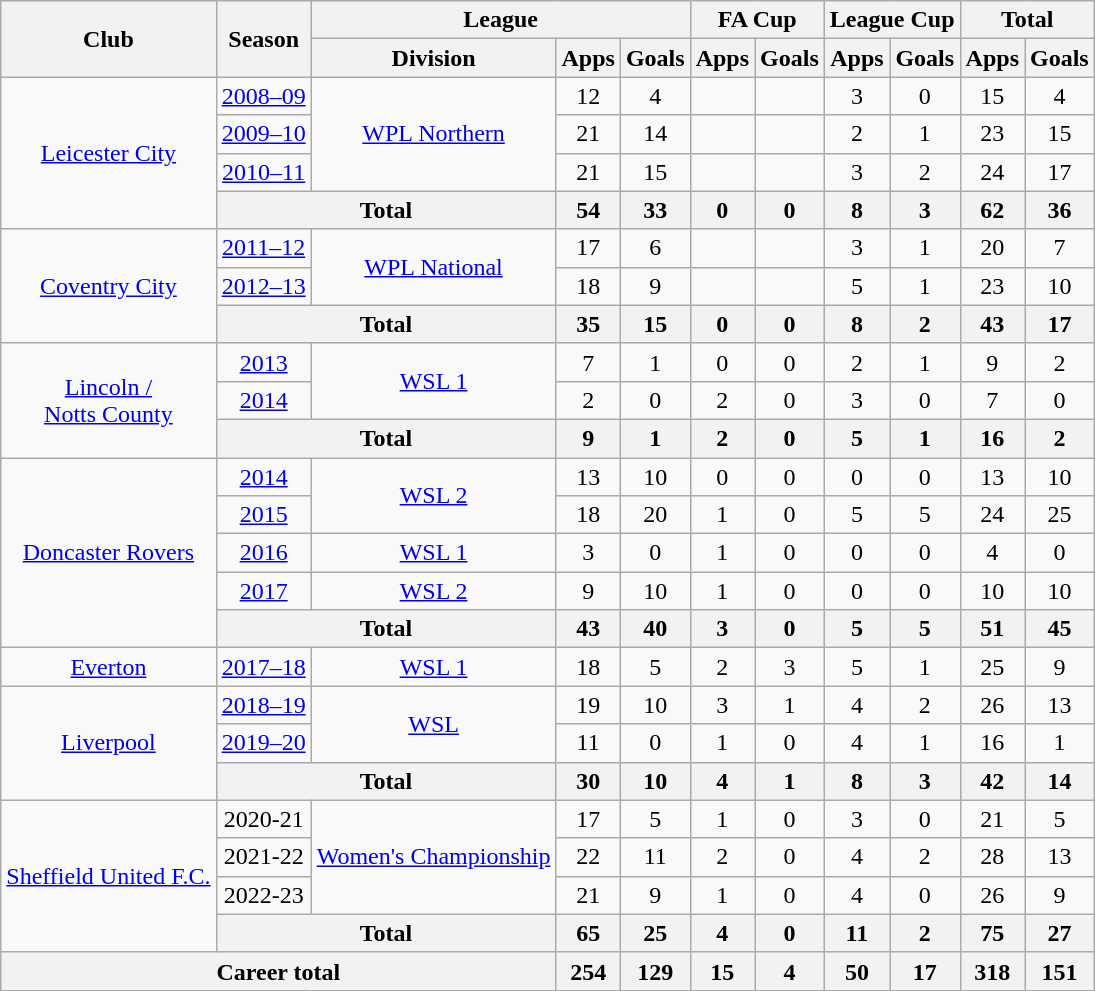<table class="wikitable" style="text-align:center">
<tr>
<th rowspan="2">Club</th>
<th rowspan="2">Season</th>
<th colspan="3">League</th>
<th colspan="2">FA Cup</th>
<th colspan="2">League Cup</th>
<th colspan="2">Total</th>
</tr>
<tr>
<th>Division</th>
<th>Apps</th>
<th>Goals</th>
<th>Apps</th>
<th>Goals</th>
<th>Apps</th>
<th>Goals</th>
<th>Apps</th>
<th>Goals</th>
</tr>
<tr>
<td rowspan="4"><a href='#'>Leicester City</a></td>
<td><a href='#'>2008–09</a></td>
<td rowspan="3"><a href='#'>WPL Northern</a></td>
<td>12</td>
<td>4</td>
<td></td>
<td></td>
<td>3</td>
<td>0</td>
<td>15</td>
<td>4</td>
</tr>
<tr>
<td><a href='#'>2009–10</a></td>
<td>21</td>
<td>14</td>
<td></td>
<td></td>
<td>2</td>
<td>1</td>
<td>23</td>
<td>15</td>
</tr>
<tr>
<td><a href='#'>2010–11</a></td>
<td>21</td>
<td>15</td>
<td></td>
<td></td>
<td>3</td>
<td>2</td>
<td>24</td>
<td>17</td>
</tr>
<tr>
<th colspan="2">Total</th>
<th>54</th>
<th>33</th>
<th>0</th>
<th>0</th>
<th>8</th>
<th>3</th>
<th>62</th>
<th>36</th>
</tr>
<tr>
<td rowspan="3"><a href='#'>Coventry City</a></td>
<td><a href='#'>2011–12</a></td>
<td rowspan="2"><a href='#'>WPL National</a></td>
<td>17</td>
<td>6</td>
<td></td>
<td></td>
<td>3</td>
<td>1</td>
<td>20</td>
<td>7</td>
</tr>
<tr>
<td><a href='#'>2012–13</a></td>
<td>18</td>
<td>9</td>
<td></td>
<td></td>
<td>5</td>
<td>1</td>
<td>23</td>
<td>10</td>
</tr>
<tr>
<th colspan="2">Total</th>
<th>35</th>
<th>15</th>
<th>0</th>
<th>0</th>
<th>8</th>
<th>2</th>
<th>43</th>
<th>17</th>
</tr>
<tr>
<td rowspan="3"><a href='#'>Lincoln /</a><br><a href='#'>Notts County</a></td>
<td><a href='#'>2013</a></td>
<td rowspan="2"><a href='#'>WSL 1</a></td>
<td>7</td>
<td>1</td>
<td>0</td>
<td>0</td>
<td>2</td>
<td>1</td>
<td>9</td>
<td>2</td>
</tr>
<tr>
<td><a href='#'>2014</a></td>
<td>2</td>
<td>0</td>
<td>2</td>
<td>0</td>
<td>3</td>
<td>0</td>
<td>7</td>
<td>0</td>
</tr>
<tr>
<th colspan="2">Total</th>
<th>9</th>
<th>1</th>
<th>2</th>
<th>0</th>
<th>5</th>
<th>1</th>
<th>16</th>
<th>2</th>
</tr>
<tr>
<td rowspan="5"><a href='#'>Doncaster Rovers</a></td>
<td><a href='#'>2014</a></td>
<td rowspan="2"><a href='#'>WSL 2</a></td>
<td>13</td>
<td>10</td>
<td>0</td>
<td>0</td>
<td>0</td>
<td>0</td>
<td>13</td>
<td>10</td>
</tr>
<tr>
<td><a href='#'>2015</a></td>
<td>18</td>
<td>20</td>
<td>1</td>
<td>0</td>
<td>5</td>
<td>5</td>
<td>24</td>
<td>25</td>
</tr>
<tr>
<td><a href='#'>2016</a></td>
<td><a href='#'>WSL 1</a></td>
<td>3</td>
<td>0</td>
<td>1</td>
<td>0</td>
<td>0</td>
<td>0</td>
<td>4</td>
<td>0</td>
</tr>
<tr>
<td><a href='#'>2017</a></td>
<td><a href='#'>WSL 2</a></td>
<td>9</td>
<td>10</td>
<td>1</td>
<td>0</td>
<td>0</td>
<td>0</td>
<td>10</td>
<td>10</td>
</tr>
<tr>
<th colspan="2">Total</th>
<th>43</th>
<th>40</th>
<th>3</th>
<th>0</th>
<th>5</th>
<th>5</th>
<th>51</th>
<th>45</th>
</tr>
<tr>
<td><a href='#'>Everton</a></td>
<td><a href='#'>2017–18</a></td>
<td><a href='#'>WSL 1</a></td>
<td>18</td>
<td>5</td>
<td>2</td>
<td>3</td>
<td>5</td>
<td>1</td>
<td>25</td>
<td>9</td>
</tr>
<tr>
<td rowspan="3"><a href='#'>Liverpool</a></td>
<td><a href='#'>2018–19</a></td>
<td rowspan="2"><a href='#'>WSL</a></td>
<td>19</td>
<td>10</td>
<td>3</td>
<td>1</td>
<td>4</td>
<td>2</td>
<td>26</td>
<td>13</td>
</tr>
<tr>
<td><a href='#'>2019–20</a></td>
<td>11</td>
<td>0</td>
<td>1</td>
<td>0</td>
<td>4</td>
<td>1</td>
<td>16</td>
<td>1</td>
</tr>
<tr>
<th colspan="2">Total</th>
<th>30</th>
<th>10</th>
<th>4</th>
<th>1</th>
<th>8</th>
<th>3</th>
<th>42</th>
<th>14</th>
</tr>
<tr>
<td rowspan="4"><a href='#'>Sheffield United F.C.</a></td>
<td>2020-21</td>
<td rowspan="3"><a href='#'>Women's Championship</a></td>
<td>17</td>
<td>5</td>
<td>1</td>
<td>0</td>
<td>3</td>
<td>0</td>
<td>21</td>
<td>5</td>
</tr>
<tr>
<td>2021-22</td>
<td>22</td>
<td>11</td>
<td>2</td>
<td>0</td>
<td>4</td>
<td>2</td>
<td>28</td>
<td>13</td>
</tr>
<tr>
<td>2022-23</td>
<td>21</td>
<td>9</td>
<td>1</td>
<td>0</td>
<td>4</td>
<td>0</td>
<td>26</td>
<td>9</td>
</tr>
<tr>
<th colspan="2">Total</th>
<th>65</th>
<th>25</th>
<th>4</th>
<th>0</th>
<th>11</th>
<th>2</th>
<th>75</th>
<th>27</th>
</tr>
<tr>
<th colspan="3">Career total</th>
<th>254</th>
<th>129</th>
<th>15</th>
<th>4</th>
<th>50</th>
<th>17</th>
<th>318</th>
<th>151</th>
</tr>
</table>
